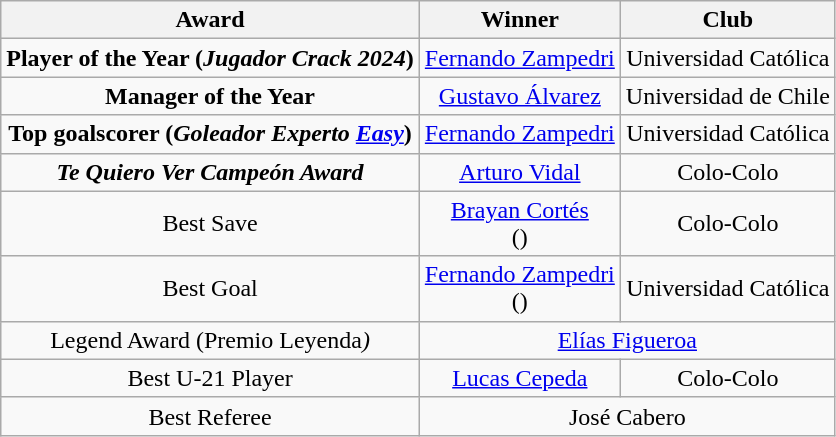<table class="wikitable" style="text-align:center">
<tr>
<th><strong>Award</strong></th>
<th>Winner</th>
<th>Club</th>
</tr>
<tr>
<td><strong>Player of the Year (<em>Jugador Crack 2024</em>)</strong></td>
<td> <a href='#'>Fernando Zampedri</a></td>
<td>Universidad Católica</td>
</tr>
<tr>
<td><strong>Manager of the Year</strong></td>
<td> <a href='#'>Gustavo Álvarez</a></td>
<td>Universidad de Chile</td>
</tr>
<tr>
<td><strong>Top goalscorer (<em>Goleador Experto <a href='#'>Easy</a></em>)</strong></td>
<td> <a href='#'>Fernando Zampedri</a></td>
<td>Universidad Católica</td>
</tr>
<tr>
<td><strong><em>Te Quiero Ver Campeón<em> Award<strong></td>
<td> <a href='#'>Arturo Vidal</a></td>
<td>Colo-Colo</td>
</tr>
<tr>
<td></strong>Best Save<strong></td>
<td> <a href='#'>Brayan Cortés</a><br>()</td>
<td>Colo-Colo</td>
</tr>
<tr>
<td></strong>Best Goal<strong></td>
<td> <a href='#'>Fernando Zampedri</a><br>()</td>
<td>Universidad Católica</td>
</tr>
<tr>
<td></strong>Legend Award (</em>Premio Leyenda<em>)<strong></td>
<td colspan=2> <a href='#'>Elías Figueroa</a></td>
</tr>
<tr>
<td></strong>Best U-21 Player<strong></td>
<td> <a href='#'>Lucas Cepeda</a></td>
<td>Colo-Colo</td>
</tr>
<tr>
<td></strong>Best Referee<strong></td>
<td colspan=2>José Cabero</td>
</tr>
</table>
